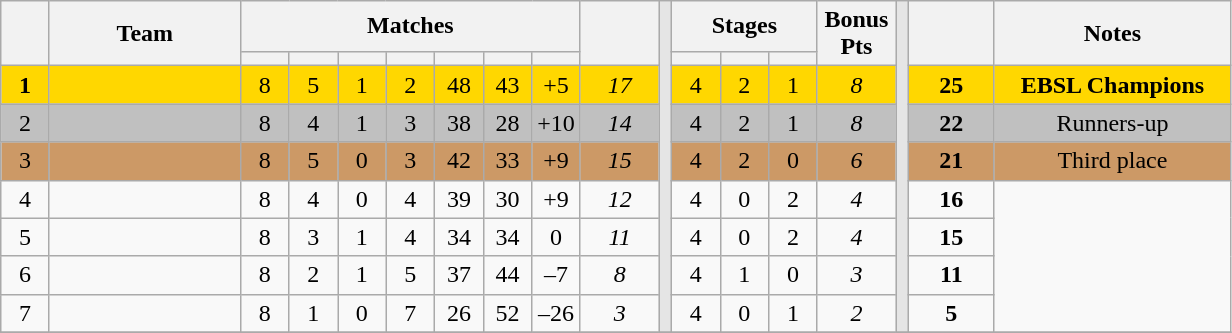<table class="wikitable" style="text-align: center;">
<tr>
<th width="25" rowspan="2"></th>
<th width="120" rowspan="2">Team</th>
<th colspan="7">Matches</th>
<th width="45" rowspan="2"></th>
<th width="1" style="background-color: #E5E5E5;" rowspan="9"></th>
<th colspan="3">Stages</th>
<th width="45" rowspan="2">Bonus Pts</th>
<th width="1" style="background-color: #E5E5E5;" rowspan="9"></th>
<th width="50" rowspan="2"></th>
<th width="150" rowspan="2">Notes</th>
</tr>
<tr>
<th width="25"></th>
<th width="25"></th>
<th width="25"></th>
<th width="25"></th>
<th width="25"></th>
<th width="25"></th>
<th width="25"></th>
<th width="25"></th>
<th width="25"></th>
<th width="25"></th>
</tr>
<tr style="background-color: gold;">
<td><strong>1</strong></td>
<td align=left><strong></strong></td>
<td>8</td>
<td>5</td>
<td>1</td>
<td>2</td>
<td>48</td>
<td>43</td>
<td>+5</td>
<td><em>17</em></td>
<td>4</td>
<td>2</td>
<td>1</td>
<td><em>8</em></td>
<td><strong>25</strong></td>
<td><strong>EBSL Champions</strong></td>
</tr>
<tr style="background-color: silver">
<td>2</td>
<td align=left></td>
<td>8</td>
<td>4</td>
<td>1</td>
<td>3</td>
<td>38</td>
<td>28</td>
<td>+10</td>
<td><em>14</em></td>
<td>4</td>
<td>2</td>
<td>1</td>
<td><em>8</em></td>
<td><strong>22</strong></td>
<td>Runners-up</td>
</tr>
<tr style="background-color: #CC9966;">
<td>3</td>
<td align=left></td>
<td>8</td>
<td>5</td>
<td>0</td>
<td>3</td>
<td>42</td>
<td>33</td>
<td>+9</td>
<td><em>15</em></td>
<td>4</td>
<td>2</td>
<td>0</td>
<td><em>6</em></td>
<td><strong>21</strong></td>
<td>Third place</td>
</tr>
<tr>
<td>4</td>
<td align=left></td>
<td>8</td>
<td>4</td>
<td>0</td>
<td>4</td>
<td>39</td>
<td>30</td>
<td>+9</td>
<td><em>12</em></td>
<td>4</td>
<td>0</td>
<td>2</td>
<td><em>4</em></td>
<td><strong>16</strong></td>
<td rowspan="4"></td>
</tr>
<tr>
<td>5</td>
<td align=left></td>
<td>8</td>
<td>3</td>
<td>1</td>
<td>4</td>
<td>34</td>
<td>34</td>
<td>0</td>
<td><em>11</em></td>
<td>4</td>
<td>0</td>
<td>2</td>
<td><em>4</em></td>
<td><strong>15</strong></td>
</tr>
<tr>
<td>6</td>
<td align=left></td>
<td>8</td>
<td>2</td>
<td>1</td>
<td>5</td>
<td>37</td>
<td>44</td>
<td>–7</td>
<td><em>8</em></td>
<td>4</td>
<td>1</td>
<td>0</td>
<td><em>3</em></td>
<td><strong>11</strong></td>
</tr>
<tr>
<td>7</td>
<td align=left></td>
<td>8</td>
<td>1</td>
<td>0</td>
<td>7</td>
<td>26</td>
<td>52</td>
<td>–26</td>
<td><em>3</em></td>
<td>4</td>
<td>0</td>
<td>1</td>
<td><em>2</em></td>
<td><strong>5</strong></td>
</tr>
<tr>
</tr>
</table>
